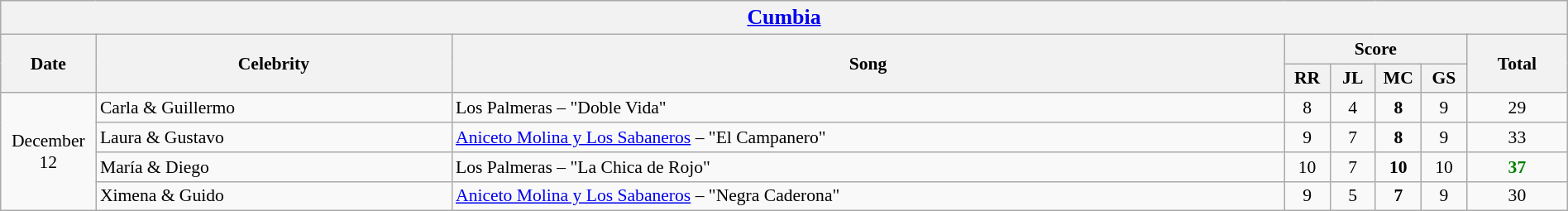<table class="wikitable collapsible collapsed" style="font-size:90%; text-align: center; width: 100%;">
<tr>
<th colspan="11" style="with: 95%;"><big><a href='#'>Cumbia</a></big></th>
</tr>
<tr>
<th width=70 rowspan="2">Date</th>
<th width=280 rowspan="2">Celebrity</th>
<th rowspan="2">Song</th>
<th colspan="4">Score</th>
<th rowspan="2">Total</th>
</tr>
<tr>
<th width=30>RR</th>
<th width=30>JL</th>
<th width=30>MC</th>
<th width=30>GS</th>
</tr>
<tr>
<td rowspan="4">December 12</td>
<td style="text-align:left;">Carla & Guillermo</td>
<td style="text-align:left;">Los Palmeras – "Doble Vida"</td>
<td>8</td>
<td>4</td>
<td><strong>8</strong></td>
<td>9</td>
<td>29</td>
</tr>
<tr>
<td style="text-align:left;">Laura & Gustavo</td>
<td style="text-align:left;"><a href='#'>Aniceto Molina y Los Sabaneros</a> – "El Campanero"</td>
<td>9</td>
<td>7</td>
<td><strong>8</strong></td>
<td>9</td>
<td>33</td>
</tr>
<tr>
<td style="text-align:left;">María & Diego</td>
<td style="text-align:left;">Los Palmeras – "La Chica de Rojo"</td>
<td>10</td>
<td>7</td>
<td><strong>10</strong></td>
<td>10</td>
<td style="color:green;"><strong>37</strong></td>
</tr>
<tr>
<td style="text-align:left;">Ximena & Guido</td>
<td style="text-align:left;"><a href='#'>Aniceto Molina y Los Sabaneros</a> – "Negra Caderona"</td>
<td>9</td>
<td>5</td>
<td><strong>7</strong></td>
<td>9</td>
<td>30</td>
</tr>
</table>
